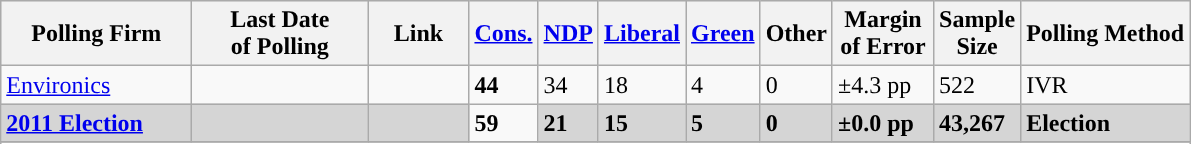<table class="wikitable sortable">
<tr style="background:#e9e9e9;">
<th style="width:120px">Polling Firm</th>
<th style="width:110px">Last Date<br>of Polling</th>
<th style="width:60px" class="unsortable">Link</th>
<th style="background-color:"><strong><a href='#'>Cons.</a></strong></th>
<th style="background-color:"><strong><a href='#'>NDP</a></strong></th>
<th style="background-color:"><strong><a href='#'>Liberal</a></strong></th>
<th style="background-color:"><strong><a href='#'>Green</a></strong></th>
<th style="background-color:"><strong>Other</strong></th>
<th style="width:60px;" class=unsortable>Margin<br>of Error</th>
<th style="width:50px;" class=unsortable>Sample<br>Size</th>
<th class=unsortable>Polling Method</th>
</tr>
<tr>
<td><a href='#'>Environics</a></td>
<td></td>
<td></td>
<td><strong>44</strong></td>
<td>34</td>
<td>18</td>
<td>4</td>
<td>0</td>
<td>±4.3 pp</td>
<td>522</td>
<td>IVR</td>
</tr>
<tr>
<td style="background:#D5D5D5"><strong><a href='#'>2011 Election</a></strong></td>
<td style="background:#D5D5D5"><strong></strong></td>
<td style="background:#D5D5D5"></td>
<td><strong>59</strong></td>
<td style="background:#D5D5D5"><strong>21</strong></td>
<td style="background:#D5D5D5"><strong>15</strong></td>
<td style="background:#D5D5D5"><strong>5</strong></td>
<td style="background:#D5D5D5"><strong>0</strong></td>
<td style="background:#D5D5D5"><strong>±0.0 pp</strong></td>
<td style="background:#D5D5D5"><strong>43,267</strong></td>
<td style="background:#D5D5D5"><strong>Election</strong></td>
</tr>
<tr>
</tr>
<tr>
</tr>
</table>
